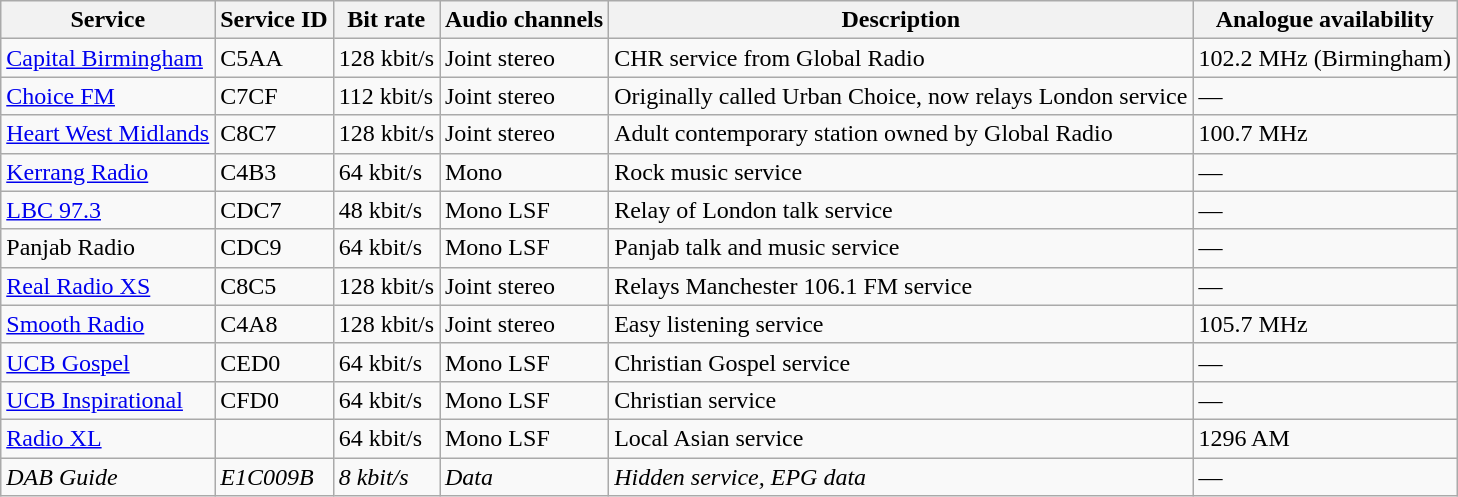<table class="wikitable sortable">
<tr>
<th>Service</th>
<th>Service ID</th>
<th>Bit rate</th>
<th>Audio channels</th>
<th>Description</th>
<th>Analogue availability</th>
</tr>
<tr>
<td><a href='#'>Capital Birmingham</a></td>
<td>C5AA</td>
<td>128 kbit/s</td>
<td>Joint stereo</td>
<td>CHR service from Global Radio</td>
<td>102.2 MHz (Birmingham)</td>
</tr>
<tr>
<td><a href='#'>Choice FM</a></td>
<td>C7CF</td>
<td>112 kbit/s</td>
<td>Joint stereo</td>
<td>Originally called Urban Choice, now relays London service</td>
<td>—</td>
</tr>
<tr>
<td><a href='#'>Heart West Midlands</a></td>
<td>C8C7</td>
<td>128 kbit/s</td>
<td>Joint stereo</td>
<td>Adult contemporary station owned by Global Radio</td>
<td>100.7 MHz</td>
</tr>
<tr>
<td><a href='#'>Kerrang Radio</a></td>
<td>C4B3</td>
<td>64 kbit/s</td>
<td>Mono</td>
<td>Rock music service</td>
<td>—</td>
</tr>
<tr>
<td><a href='#'>LBC 97.3</a></td>
<td>CDC7</td>
<td>48 kbit/s</td>
<td>Mono LSF</td>
<td>Relay of London talk service</td>
<td>—</td>
</tr>
<tr>
<td>Panjab Radio</td>
<td>CDC9</td>
<td>64 kbit/s</td>
<td>Mono LSF</td>
<td>Panjab talk and music service</td>
<td>—</td>
</tr>
<tr>
<td><a href='#'>Real Radio XS</a></td>
<td>C8C5</td>
<td>128 kbit/s</td>
<td>Joint stereo</td>
<td>Relays Manchester 106.1 FM service</td>
<td>—</td>
</tr>
<tr>
<td><a href='#'>Smooth Radio</a></td>
<td>C4A8</td>
<td>128 kbit/s</td>
<td>Joint stereo</td>
<td>Easy listening service</td>
<td>105.7 MHz</td>
</tr>
<tr>
<td><a href='#'>UCB Gospel</a></td>
<td>CED0</td>
<td>64 kbit/s</td>
<td>Mono LSF</td>
<td>Christian Gospel service</td>
<td>—</td>
</tr>
<tr>
<td><a href='#'>UCB Inspirational</a></td>
<td>CFD0</td>
<td>64 kbit/s</td>
<td>Mono LSF</td>
<td>Christian service</td>
<td>—</td>
</tr>
<tr>
<td><a href='#'>Radio XL</a></td>
<td></td>
<td>64 kbit/s</td>
<td>Mono LSF</td>
<td>Local Asian service</td>
<td>1296 AM</td>
</tr>
<tr>
<td><em>DAB Guide</em></td>
<td><em>E1C009B</em></td>
<td><em>8 kbit/s</em></td>
<td><em>Data</em></td>
<td><em>Hidden service, EPG data</em></td>
<td>—</td>
</tr>
</table>
